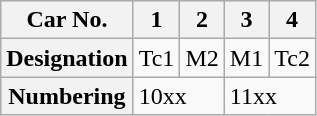<table class="wikitable">
<tr>
<th>Car No.</th>
<th>1</th>
<th>2</th>
<th>3</th>
<th>4</th>
</tr>
<tr>
<th>Designation</th>
<td>Tc1</td>
<td>M2</td>
<td>M1</td>
<td>Tc2</td>
</tr>
<tr>
<th>Numbering</th>
<td colspan="2">10xx</td>
<td colspan="2">11xx</td>
</tr>
</table>
